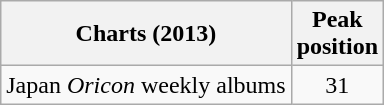<table class="wikitable">
<tr>
<th>Charts (2013)</th>
<th>Peak<br>position</th>
</tr>
<tr>
<td>Japan <em>Oricon</em> weekly albums</td>
<td align="center">31</td>
</tr>
</table>
